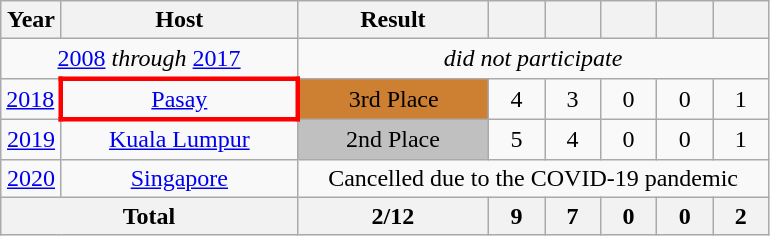<table class="wikitable" style="text-align:center">
<tr>
<th width=30>Year</th>
<th width=150>Host</th>
<th width=120>Result</th>
<th width=30></th>
<th width=30></th>
<th width=30></th>
<th width=30></th>
<th width=30></th>
</tr>
<tr>
<td colspan=2><a href='#'>2008</a> <em>through</em> <a href='#'>2017</a></td>
<td colspan=6><em>did not participate</em></td>
</tr>
<tr>
<td><a href='#'>2018</a></td>
<td style="border: 3px solid red"> <a href='#'>Pasay</a></td>
<td bgcolor="#CD7F32"> 3rd Place</td>
<td>4</td>
<td>3</td>
<td>0</td>
<td>0</td>
<td>1</td>
</tr>
<tr>
<td><a href='#'>2019</a></td>
<td> <a href='#'>Kuala Lumpur</a></td>
<td bgcolor="silver"> 2nd Place</td>
<td>5</td>
<td>4</td>
<td>0</td>
<td>0</td>
<td>1</td>
</tr>
<tr>
<td><a href='#'>2020</a></td>
<td> <a href='#'>Singapore</a></td>
<td colspan=6 align=center>Cancelled due to the COVID-19 pandemic</td>
</tr>
<tr>
<th colspan=2>Total</th>
<th>2/12</th>
<th>9</th>
<th>7</th>
<th>0</th>
<th>0</th>
<th>2</th>
</tr>
</table>
